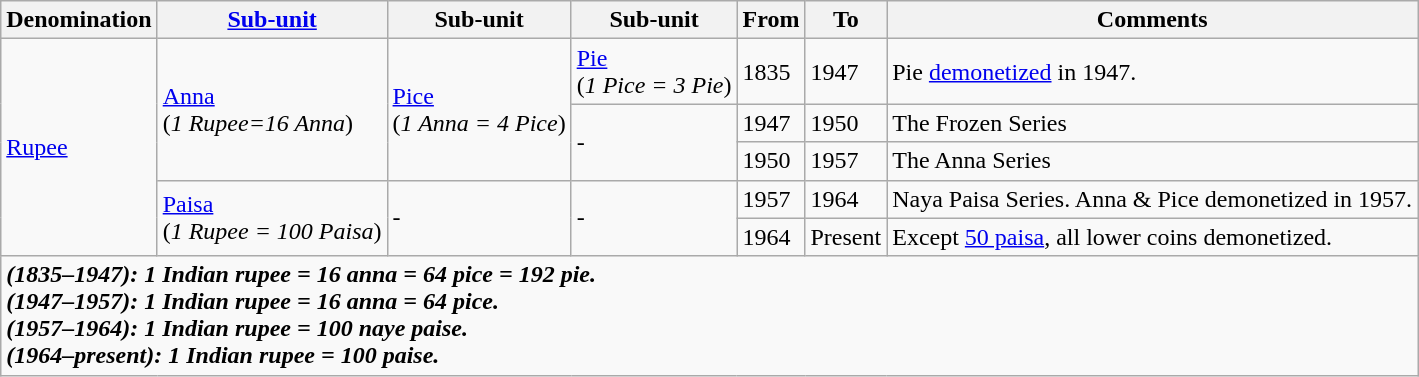<table class="wikitable">
<tr>
<th>Denomination</th>
<th><a href='#'>Sub-unit</a></th>
<th>Sub-unit</th>
<th>Sub-unit</th>
<th>From</th>
<th>To</th>
<th>Comments</th>
</tr>
<tr>
<td rowspan="5"><a href='#'>Rupee</a></td>
<td rowspan="3"><a href='#'>Anna</a><br>(<em>1 Rupee=16 Anna</em>)</td>
<td rowspan="3"><a href='#'>Pice</a><br>(<em>1 Anna = 4 Pice</em>)</td>
<td><a href='#'>Pie</a><br>(<em>1 Pice = 3 Pie</em>)</td>
<td>1835</td>
<td>1947</td>
<td>Pie <a href='#'>demonetized</a> in 1947.</td>
</tr>
<tr>
<td rowspan="2">-</td>
<td>1947</td>
<td>1950</td>
<td>The Frozen Series</td>
</tr>
<tr>
<td>1950</td>
<td>1957</td>
<td>The Anna Series</td>
</tr>
<tr>
<td rowspan="2"><a href='#'>Paisa</a><br>(<em>1 Rupee = 100 Paisa</em>)</td>
<td rowspan="2">-</td>
<td rowspan="2">-</td>
<td>1957</td>
<td>1964</td>
<td>Naya Paisa Series. Anna & Pice demonetized in 1957.</td>
</tr>
<tr>
<td>1964</td>
<td>Present</td>
<td>Except <a href='#'>50 paisa</a>, all lower coins demonetized.</td>
</tr>
<tr>
<td colspan="7"><strong><em>(1835–1947)<strong>: 1 Indian rupee = 16 anna = 64 pice = 192 pie.<br></strong>(1947–1957)<strong>: 1 Indian rupee = 16 anna = 64 pice.<br></strong>(1957–1964)<strong>: 1 Indian rupee = 100 naye paise.<br></strong>(1964–present)<strong>: 1 Indian rupee = 100 paise.<em></td>
</tr>
</table>
